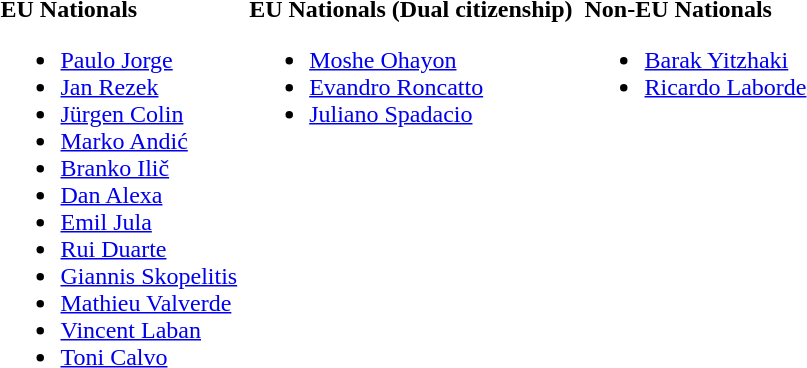<table>
<tr style="vertical-align:top;">
<td><br><strong>EU Nationals</strong><ul><li>  <a href='#'>Paulo Jorge</a></li><li>  <a href='#'>Jan Rezek</a></li><li>  <a href='#'>Jürgen Colin</a></li><li>  <a href='#'>Marko Andić</a></li><li>  <a href='#'>Branko Ilič</a></li><li>  <a href='#'>Dan Alexa</a></li><li>  <a href='#'>Emil Jula</a></li><li>  <a href='#'>Rui Duarte</a></li><li>  <a href='#'>Giannis Skopelitis</a></li><li>  <a href='#'>Mathieu Valverde</a></li><li>   <a href='#'>Vincent Laban</a></li><li>   <a href='#'>Toni Calvo</a></li></ul></td>
<td></td>
<td><br><strong>EU Nationals (Dual citizenship)</strong><ul><li>  <a href='#'>Moshe Ohayon</a></li><li>  <a href='#'>Evandro Roncatto</a></li><li>  <a href='#'>Juliano Spadacio</a></li></ul></td>
<td></td>
<td><br><strong>Non-EU Nationals</strong><ul><li> <a href='#'>Barak Yitzhaki</a></li><li> <a href='#'>Ricardo Laborde</a></li></ul></td>
<td></td>
<td></td>
</tr>
</table>
